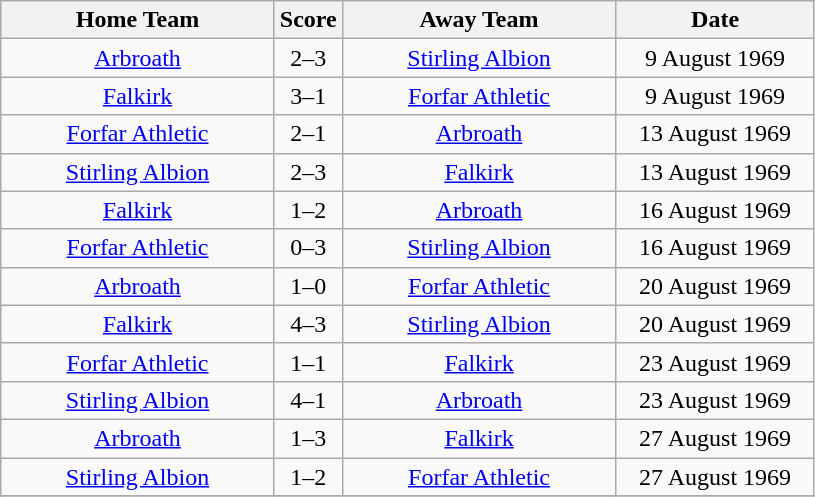<table class="wikitable" style="text-align:center;">
<tr>
<th width=175>Home Team</th>
<th width=20>Score</th>
<th width=175>Away Team</th>
<th width= 125>Date</th>
</tr>
<tr>
<td><a href='#'>Arbroath</a></td>
<td>2–3</td>
<td><a href='#'>Stirling Albion</a></td>
<td>9 August 1969</td>
</tr>
<tr>
<td><a href='#'>Falkirk</a></td>
<td>3–1</td>
<td><a href='#'>Forfar Athletic</a></td>
<td>9 August 1969</td>
</tr>
<tr>
<td><a href='#'>Forfar Athletic</a></td>
<td>2–1</td>
<td><a href='#'>Arbroath</a></td>
<td>13 August 1969</td>
</tr>
<tr>
<td><a href='#'>Stirling Albion</a></td>
<td>2–3</td>
<td><a href='#'>Falkirk</a></td>
<td>13 August 1969</td>
</tr>
<tr>
<td><a href='#'>Falkirk</a></td>
<td>1–2</td>
<td><a href='#'>Arbroath</a></td>
<td>16 August 1969</td>
</tr>
<tr>
<td><a href='#'>Forfar Athletic</a></td>
<td>0–3</td>
<td><a href='#'>Stirling Albion</a></td>
<td>16 August 1969</td>
</tr>
<tr>
<td><a href='#'>Arbroath</a></td>
<td>1–0</td>
<td><a href='#'>Forfar Athletic</a></td>
<td>20 August 1969</td>
</tr>
<tr>
<td><a href='#'>Falkirk</a></td>
<td>4–3</td>
<td><a href='#'>Stirling Albion</a></td>
<td>20 August 1969</td>
</tr>
<tr>
<td><a href='#'>Forfar Athletic</a></td>
<td>1–1</td>
<td><a href='#'>Falkirk</a></td>
<td>23 August 1969</td>
</tr>
<tr>
<td><a href='#'>Stirling Albion</a></td>
<td>4–1</td>
<td><a href='#'>Arbroath</a></td>
<td>23 August 1969</td>
</tr>
<tr>
<td><a href='#'>Arbroath</a></td>
<td>1–3</td>
<td><a href='#'>Falkirk</a></td>
<td>27 August 1969</td>
</tr>
<tr>
<td><a href='#'>Stirling Albion</a></td>
<td>1–2</td>
<td><a href='#'>Forfar Athletic</a></td>
<td>27 August 1969</td>
</tr>
<tr>
</tr>
</table>
